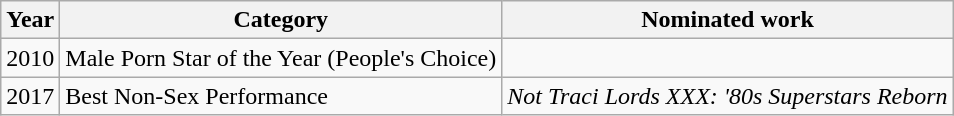<table class="wikitable">
<tr>
<th>Year</th>
<th>Category</th>
<th>Nominated work</th>
</tr>
<tr>
<td>2010</td>
<td>Male Porn Star of the Year (People's Choice)</td>
<td></td>
</tr>
<tr>
<td>2017</td>
<td>Best Non-Sex Performance</td>
<td><em>Not Traci Lords XXX: '80s Superstars Reborn</em></td>
</tr>
</table>
